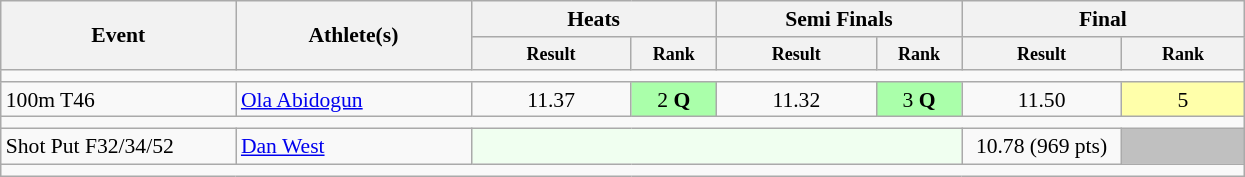<table class=wikitable style="font-size:90%">
<tr>
<th rowspan="2" style="width:150px;">Event</th>
<th rowspan="2" style="width:150px;">Athlete(s)</th>
<th colspan="2" style="width:150px;">Heats</th>
<th colspan="2" style="width:150px;">Semi Finals</th>
<th colspan="2" style="width:175px;">Final</th>
</tr>
<tr>
<th style="line-height:1em; width:100px;"><small>Result</small></th>
<th style="line-height:1em; width:50px;"><small>Rank</small></th>
<th style="line-height:1em; width:100px;"><small>Result</small></th>
<th style="line-height:1em; width:50px;"><small>Rank</small></th>
<th style="line-height:1em; width:100px;"><small>Result</small></th>
<th style="line-height:1em; width:75px;"><small>Rank</small></th>
</tr>
<tr>
<td colspan="8" style="height:1px;;"></td>
</tr>
<tr>
<td>100m T46</td>
<td><a href='#'>Ola Abidogun</a></td>
<td style="text-align:center;">11.37</td>
<td style="text-align:center; background:#afa;">2 <strong>Q</strong></td>
<td style="text-align:center;">11.32</td>
<td style="text-align:center; background:#afa;">3 <strong>Q</strong></td>
<td style="text-align:center;">11.50</td>
<td style="text-align:center; background:#ffa;">5</td>
</tr>
<tr>
<td colspan="8" style="height:1px;;"></td>
</tr>
<tr>
<td>Shot Put F32/34/52</td>
<td><a href='#'>Dan West</a></td>
<td style="background:honeydew;" colspan="4"></td>
<td style="text-align:center;">10.78 (969 pts)</td>
<td style="text-align:center; background:silver;"></td>
</tr>
<tr>
<td colspan="8" style="height:1px;;"></td>
</tr>
</table>
